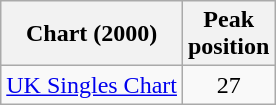<table class="wikitable">
<tr>
<th>Chart (2000)</th>
<th>Peak<br>position</th>
</tr>
<tr>
<td align="left"><a href='#'>UK Singles Chart</a></td>
<td align="center">27</td>
</tr>
</table>
